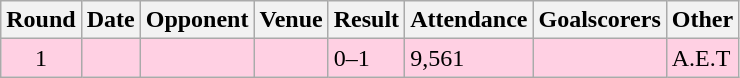<table class="wikitable">
<tr>
<th>Round</th>
<th>Date</th>
<th>Opponent</th>
<th>Venue</th>
<th>Result</th>
<th>Attendance</th>
<th>Goalscorers</th>
<th>Other</th>
</tr>
<tr style="background: #ffd0e3;">
<td style="text-align:center;">1</td>
<td></td>
<td></td>
<td></td>
<td>0–1</td>
<td>9,561</td>
<td></td>
<td>A.E.T</td>
</tr>
</table>
